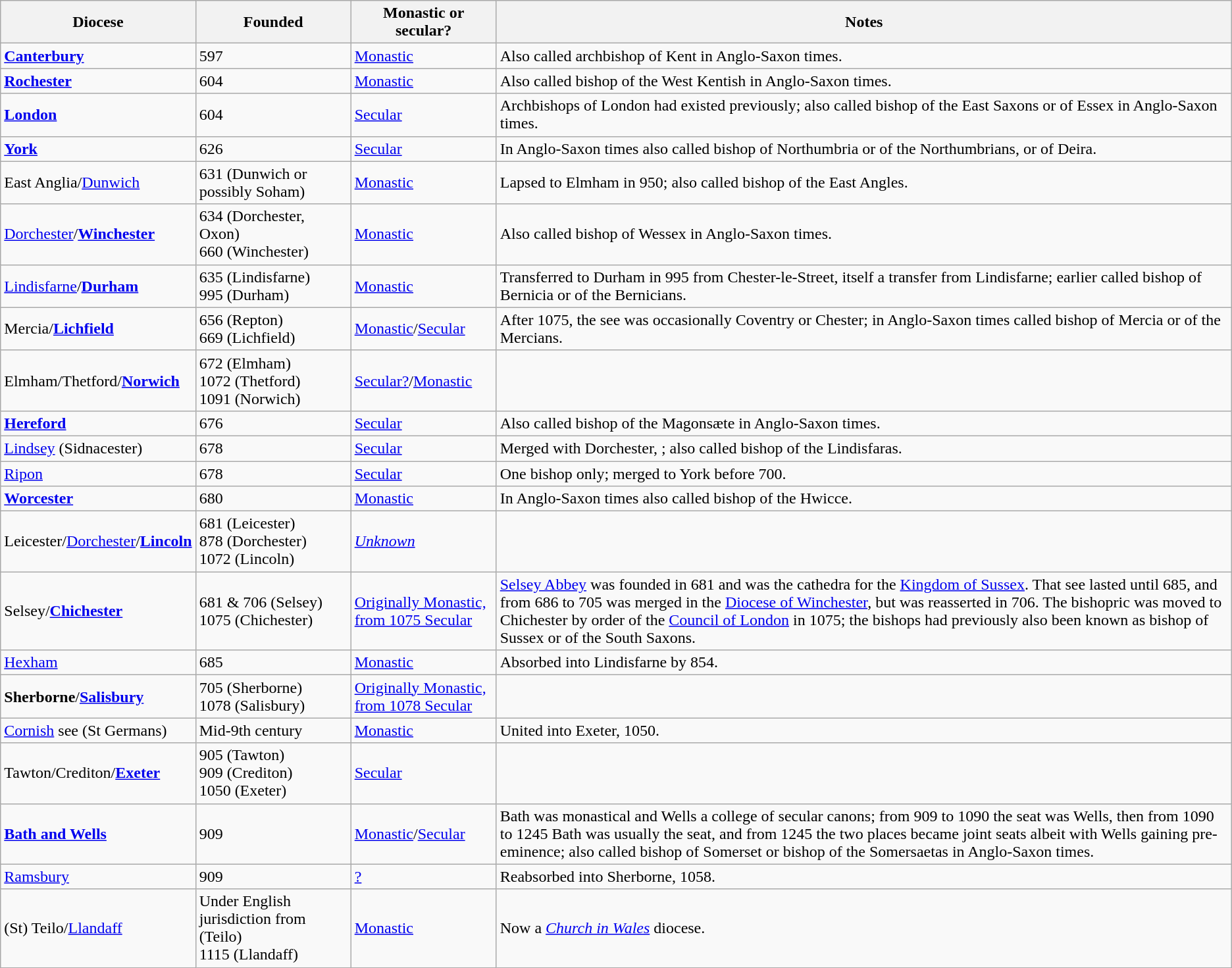<table class="wikitable">
<tr>
<th width="180">Diocese</th>
<th width="150">Founded</th>
<th width="140">Monastic or secular?</th>
<th>Notes</th>
</tr>
<tr>
<td><strong><a href='#'>Canterbury</a></strong></td>
<td>597</td>
<td><a href='#'>Monastic</a></td>
<td>Also called archbishop of Kent in Anglo-Saxon times.</td>
</tr>
<tr>
<td><strong><a href='#'>Rochester</a></strong></td>
<td>604</td>
<td><a href='#'>Monastic</a></td>
<td>Also called bishop of the West Kentish in Anglo-Saxon times.</td>
</tr>
<tr>
<td><strong><a href='#'>London</a></strong></td>
<td>604</td>
<td><a href='#'>Secular</a></td>
<td>Archbishops of London had existed previously; also called bishop of the East Saxons or of Essex in Anglo-Saxon times.</td>
</tr>
<tr>
<td><strong><a href='#'>York</a></strong></td>
<td>626</td>
<td><a href='#'>Secular</a></td>
<td>In Anglo-Saxon times also called bishop of Northumbria or of the Northumbrians, or of Deira.</td>
</tr>
<tr>
<td>East Anglia/<a href='#'>Dunwich</a></td>
<td>631 (Dunwich or possibly Soham)</td>
<td><a href='#'>Monastic</a></td>
<td>Lapsed to Elmham in 950; also called bishop of the East Angles.</td>
</tr>
<tr>
<td><a href='#'>Dorchester</a>/<strong><a href='#'>Winchester</a></strong></td>
<td>634 (Dorchester, Oxon)<br>660 (Winchester)</td>
<td><a href='#'>Monastic</a></td>
<td>Also called bishop of Wessex in Anglo-Saxon times.</td>
</tr>
<tr>
<td><a href='#'>Lindisfarne</a>/<strong><a href='#'>Durham</a></strong></td>
<td>635 (Lindisfarne)<br>995 (Durham)</td>
<td><a href='#'>Monastic</a></td>
<td>Transferred to Durham in 995 from Chester-le-Street, itself a transfer from Lindisfarne; earlier called bishop of Bernicia or of the Bernicians.</td>
</tr>
<tr>
<td>Mercia/<strong><a href='#'>Lichfield</a></strong></td>
<td>656 (Repton)<br>669 (Lichfield)</td>
<td><a href='#'>Monastic</a>/<a href='#'>Secular</a></td>
<td>After 1075, the see was occasionally Coventry or Chester; in Anglo-Saxon times called bishop of Mercia or of the Mercians.</td>
</tr>
<tr>
<td>Elmham/Thetford/<strong><a href='#'>Norwich</a></strong></td>
<td>672 (Elmham)<br>1072 (Thetford)<br>1091 (Norwich)</td>
<td><a href='#'>Secular?</a>/<a href='#'>Monastic</a></td>
<td></td>
</tr>
<tr>
<td><strong><a href='#'>Hereford</a></strong></td>
<td>676</td>
<td><a href='#'>Secular</a></td>
<td>Also called bishop of the Magonsæte in Anglo-Saxon times.</td>
</tr>
<tr>
<td><a href='#'>Lindsey</a> (Sidnacester)</td>
<td>678</td>
<td><a href='#'>Secular</a></td>
<td>Merged with Dorchester, ; also called bishop of the Lindisfaras.</td>
</tr>
<tr>
<td><a href='#'>Ripon</a></td>
<td>678</td>
<td><a href='#'>Secular</a></td>
<td>One bishop only; merged to York before 700.</td>
</tr>
<tr>
<td><strong><a href='#'>Worcester</a></strong></td>
<td>680</td>
<td><a href='#'>Monastic</a></td>
<td>In Anglo-Saxon times also called bishop of the Hwicce.</td>
</tr>
<tr>
<td>Leicester/<a href='#'>Dorchester</a>/<strong><a href='#'>Lincoln</a></strong></td>
<td>681 (Leicester)<br>878 (Dorchester)<br>1072 (Lincoln)</td>
<td><em><a href='#'>Unknown</a></em></td>
<td></td>
</tr>
<tr>
<td>Selsey/<strong><a href='#'>Chichester</a></strong></td>
<td>681 & 706 (Selsey)<br>1075 (Chichester)</td>
<td><a href='#'> Originally Monastic,

from 1075 Secular</a></td>
<td><a href='#'>Selsey Abbey</a> was founded in 681 and was the cathedra for the <a href='#'>Kingdom of Sussex</a>. That see lasted until 685, and from 686 to 705 was merged in the <a href='#'>Diocese of Winchester</a>, but was reasserted in 706. The bishopric was moved to Chichester by order of the <a href='#'>Council of London</a> in 1075; the bishops had previously also been known as bishop of Sussex or of the South Saxons.</td>
</tr>
<tr>
<td><a href='#'>Hexham</a></td>
<td>685</td>
<td><a href='#'>Monastic</a></td>
<td>Absorbed into Lindisfarne by 854.</td>
</tr>
<tr>
<td><strong>Sherborne</strong>/<strong><a href='#'>Salisbury</a></strong></td>
<td>705 (Sherborne)<br>1078 (Salisbury)</td>
<td><a href='#'>Originally Monastic, from 1078 Secular</a></td>
<td></td>
</tr>
<tr>
<td><a href='#'>Cornish</a> see (St Germans)</td>
<td>Mid-9th century</td>
<td><a href='#'>Monastic</a></td>
<td>United into Exeter, 1050.</td>
</tr>
<tr>
<td>Tawton/Crediton/<strong><a href='#'>Exeter</a></strong></td>
<td>905 (Tawton)<br>909 (Crediton)<br>1050 (Exeter)</td>
<td><a href='#'>Secular</a></td>
<td></td>
</tr>
<tr>
<td><strong><a href='#'>Bath and Wells</a></strong></td>
<td>909</td>
<td><a href='#'>Monastic</a>/<a href='#'>Secular</a></td>
<td>Bath was monastical and Wells a college of secular canons; from 909 to 1090 the seat was Wells, then from 1090 to 1245 Bath was usually the seat, and from 1245 the two places became joint seats albeit with Wells gaining pre-eminence; also called bishop of Somerset or bishop of the Somersaetas in Anglo-Saxon times.</td>
</tr>
<tr>
<td><a href='#'>Ramsbury</a></td>
<td>909</td>
<td><a href='#'>?</a></td>
<td>Reabsorbed into Sherborne, 1058.</td>
</tr>
<tr>
<td>(St) Teilo/<a href='#'>Llandaff</a></td>
<td>Under English jurisdiction from  (Teilo)<br>1115 (Llandaff)</td>
<td><a href='#'>Monastic</a></td>
<td>Now a <em><a href='#'>Church in Wales</a></em> diocese.</td>
</tr>
</table>
